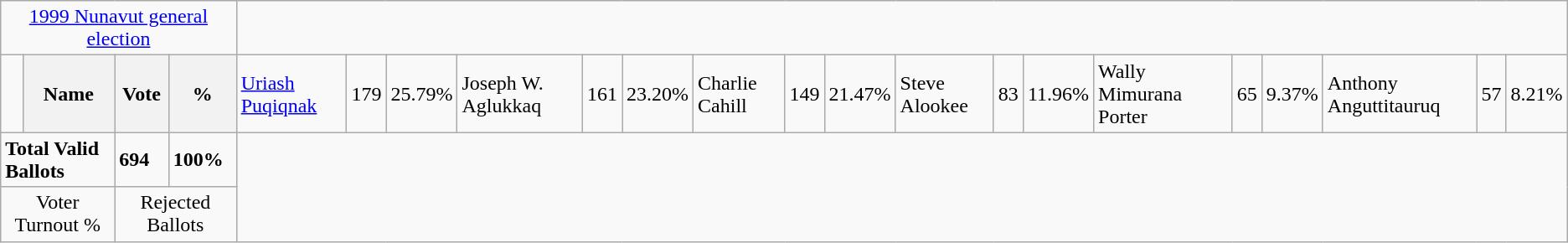<table class="wikitable">
<tr>
<td colspan=4 align=center><a href='#'>1999 Nunavut general election</a></td>
</tr>
<tr>
<td> </td>
<th><strong>Name </strong></th>
<th><strong>Vote</strong></th>
<th><strong>%</strong><br></th>
<td><a href='#'>Uriash Puqiqnak</a></td>
<td>179</td>
<td>25.79%<br></td>
<td>Joseph W. Aglukkaq</td>
<td>161</td>
<td>23.20%<br></td>
<td>Charlie Cahill</td>
<td>149</td>
<td>21.47%<br></td>
<td>Steve Alookee</td>
<td>83</td>
<td>11.96%<br></td>
<td>Wally Mimurana Porter</td>
<td>65</td>
<td>9.37%<br></td>
<td>Anthony Anguttitauruq</td>
<td>57</td>
<td>8.21%</td>
</tr>
<tr>
<td colspan=2><strong>Total Valid Ballots</strong></td>
<td><strong>694</strong></td>
<td><strong>100%</strong></td>
</tr>
<tr>
<td colspan=2 align=center>Voter Turnout %</td>
<td colspan=2 align=center>Rejected Ballots</td>
</tr>
</table>
